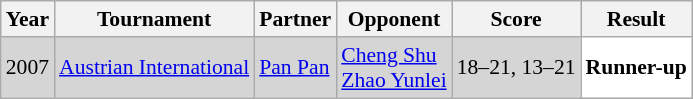<table class="sortable wikitable" style="font-size: 90%;">
<tr>
<th>Year</th>
<th>Tournament</th>
<th>Partner</th>
<th>Opponent</th>
<th>Score</th>
<th>Result</th>
</tr>
<tr style="background:#D5D5D5">
<td align="center">2007</td>
<td align="left"><a href='#'>Austrian International</a></td>
<td align="left"> <a href='#'>Pan Pan</a></td>
<td align="left"> <a href='#'>Cheng Shu</a> <br>  <a href='#'>Zhao Yunlei</a></td>
<td align="left">18–21, 13–21</td>
<td style="text-align:left; background:white"> <strong>Runner-up</strong></td>
</tr>
</table>
